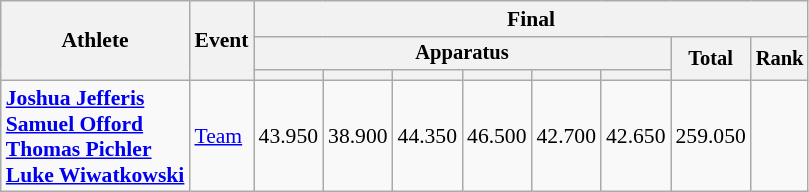<table class=wikitable style=font-size:90%;text-align:center>
<tr>
<th rowspan=3>Athlete</th>
<th rowspan=3>Event</th>
<th colspan=8>Final</th>
</tr>
<tr style=font-size:95%>
<th colspan=6>Apparatus</th>
<th rowspan=2>Total</th>
<th rowspan=2>Rank</th>
</tr>
<tr style=font-size:95%>
<th></th>
<th></th>
<th></th>
<th></th>
<th></th>
<th></th>
</tr>
<tr align=center>
<td align=left><strong><a href='#'>Joshua Jefferis</a><br><a href='#'>Samuel Offord</a><br><a href='#'>Thomas Pichler</a><br><a href='#'>Luke Wiwatkowski</a></strong></td>
<td align=left><a href='#'>Team</a></td>
<td>43.950</td>
<td>38.900</td>
<td>44.350</td>
<td>46.500</td>
<td>42.700</td>
<td>42.650</td>
<td>259.050</td>
<td></td>
</tr>
</table>
